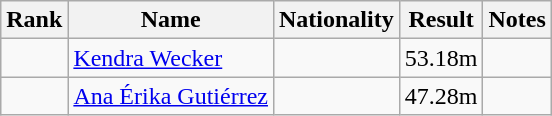<table class="wikitable sortable" style="text-align:center">
<tr>
<th>Rank</th>
<th>Name</th>
<th>Nationality</th>
<th>Result</th>
<th>Notes</th>
</tr>
<tr>
<td align=center></td>
<td align=left><a href='#'>Kendra Wecker</a></td>
<td align=left></td>
<td>53.18m</td>
<td></td>
</tr>
<tr>
<td align=center></td>
<td align=left><a href='#'>Ana Érika Gutiérrez</a></td>
<td align=left></td>
<td>47.28m</td>
<td></td>
</tr>
</table>
